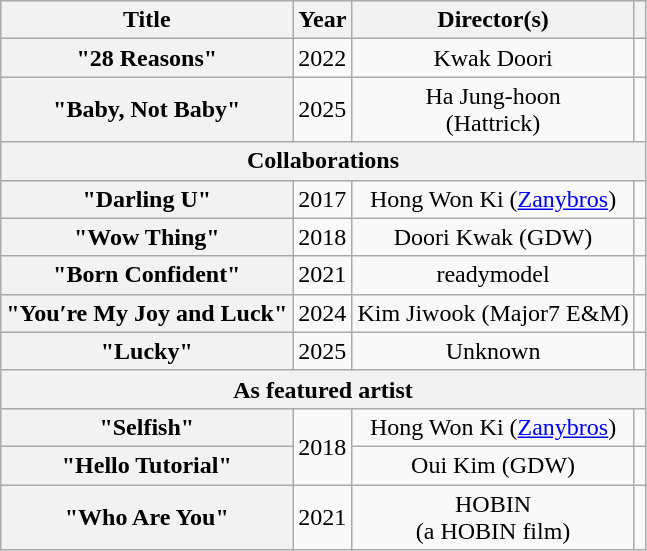<table class="wikitable plainrowheaders" style="text-align:center">
<tr>
<th scope="col">Title</th>
<th scope="col">Year</th>
<th scope="col">Director(s)</th>
<th scope="col"></th>
</tr>
<tr>
<th scope="row">"28 Reasons"</th>
<td>2022</td>
<td>Kwak Doori</td>
<td></td>
</tr>
<tr>
<th scope="row">"Baby, Not Baby"</th>
<td>2025</td>
<td>Ha Jung-hoon<br>(Hattrick)</td>
<td></td>
</tr>
<tr>
<th colspan="4">Collaborations</th>
</tr>
<tr>
<th scope="row">"Darling U"<br></th>
<td>2017</td>
<td>Hong Won Ki (<a href='#'>Zanybros</a>)</td>
<td></td>
</tr>
<tr>
<th scope="row">"Wow Thing"<br></th>
<td>2018</td>
<td>Doori Kwak (GDW)</td>
<td></td>
</tr>
<tr>
<th scope="row">"Born Confident"<br></th>
<td>2021</td>
<td>readymodel</td>
<td></td>
</tr>
<tr>
<th scope="row">"You′re My Joy and Luck"<br></th>
<td>2024</td>
<td>Kim Jiwook (Major7 E&M)</td>
<td></td>
</tr>
<tr>
<th scope="row">"Lucky"<br></th>
<td>2025</td>
<td>Unknown</td>
<td></td>
</tr>
<tr>
<th colspan="4">As featured artist</th>
</tr>
<tr>
<th scope="row">"Selfish"<br></th>
<td rowspan="2">2018</td>
<td>Hong Won Ki (<a href='#'>Zanybros</a>)</td>
<td></td>
</tr>
<tr>
<th scope="row">"Hello Tutorial"<br></th>
<td>Oui Kim (GDW)</td>
<td></td>
</tr>
<tr>
<th scope="row">"Who Are You"<br></th>
<td>2021</td>
<td>HOBIN<br>(a HOBIN film)</td>
<td></td>
</tr>
</table>
